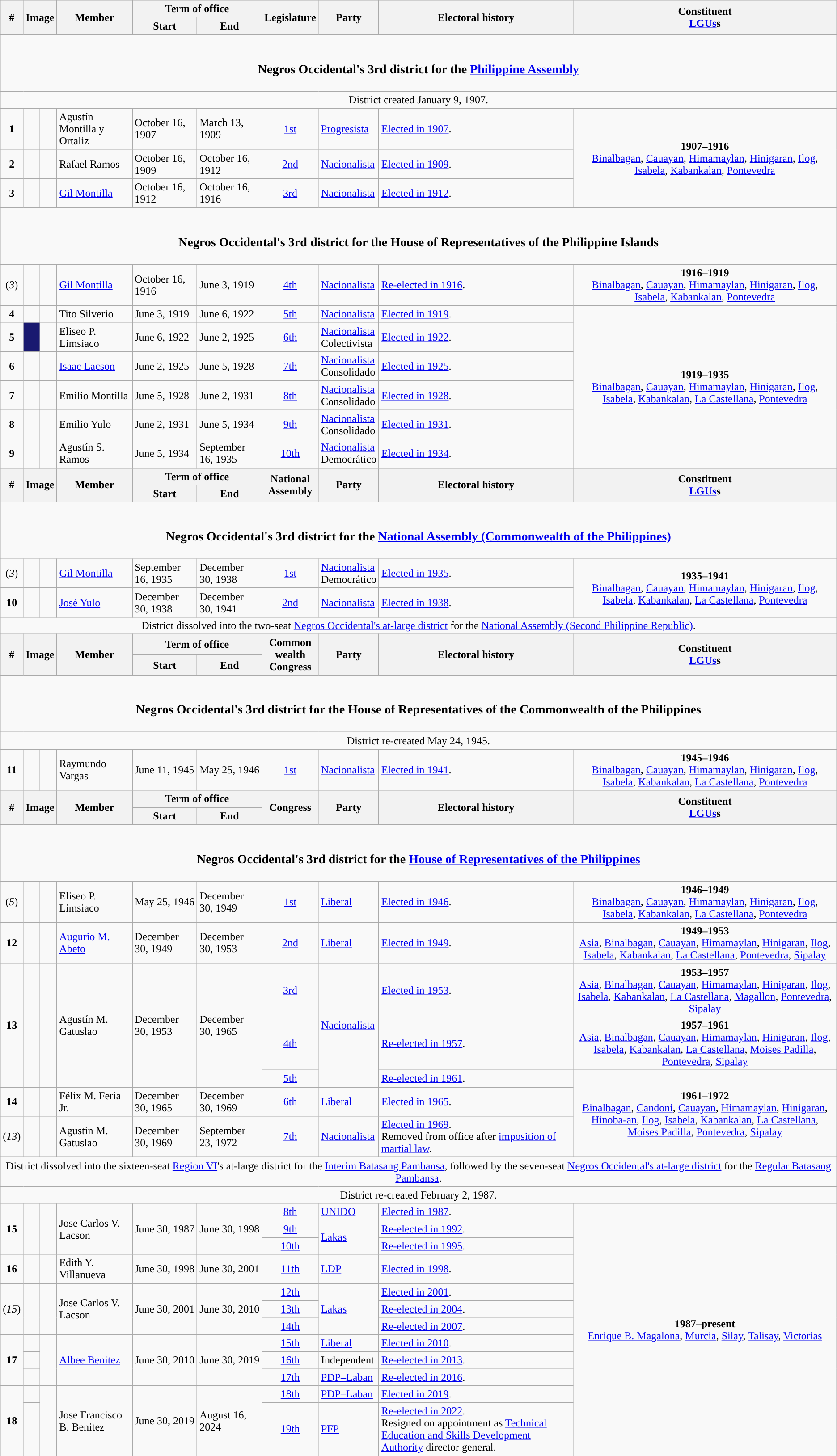<table class=wikitable>
<tr>
<th rowspan="2">#</th>
<th rowspan="2" colspan=2>Image</th>
<th rowspan="2">Member</th>
<th colspan=2>Term of office</th>
<th rowspan="2">Legislature</th>
<th rowspan="2">Party</th>
<th rowspan="2">Electoral history</th>
<th rowspan="2">Constituent<br><a href='#'>LGUs</a>s</th>
</tr>
<tr>
<th>Start</th>
<th>End</th>
</tr>
<tr>
<td colspan="10" style="text-align:center;"><br><h3>Negros Occidental's 3rd district for the <a href='#'>Philippine Assembly</a></h3></td>
</tr>
<tr>
<td colspan="10" style="text-align:center;">District created January 9, 1907.</td>
</tr>
<tr>
<td style="text-align:center;"><strong>1</strong></td>
<td style="color:inherit;background:"></td>
<td></td>
<td>Agustín Montilla y Ortaliz</td>
<td>October 16, 1907</td>
<td>March 13, 1909</td>
<td style="text-align:center;"><a href='#'>1st</a></td>
<td><a href='#'>Progresista</a></td>
<td><a href='#'>Elected in 1907</a>.</td>
<td rowspan="3" style="text-align:center;"><strong>1907–1916</strong><br><a href='#'>Binalbagan</a>, <a href='#'>Cauayan</a>, <a href='#'>Himamaylan</a>, <a href='#'>Hinigaran</a>, <a href='#'>Ilog</a>, <a href='#'>Isabela</a>, <a href='#'>Kabankalan</a>, <a href='#'>Pontevedra</a></td>
</tr>
<tr>
<td style="text-align:center;"><strong>2</strong></td>
<td style="color:inherit;background:"></td>
<td></td>
<td>Rafael Ramos</td>
<td>October 16, 1909</td>
<td>October 16, 1912</td>
<td style="text-align:center;"><a href='#'>2nd</a></td>
<td><a href='#'>Nacionalista</a></td>
<td><a href='#'>Elected in 1909</a>.</td>
</tr>
<tr>
<td style="text-align:center;"><strong>3</strong></td>
<td style="color:inherit;background:"></td>
<td></td>
<td><a href='#'>Gil Montilla</a></td>
<td>October 16, 1912</td>
<td>October 16, 1916</td>
<td style="text-align:center;"><a href='#'>3rd</a></td>
<td><a href='#'>Nacionalista</a></td>
<td><a href='#'>Elected in 1912</a>.</td>
</tr>
<tr>
<td colspan="10" style="text-align:center;"><br><h3>Negros Occidental's 3rd district for the House of Representatives of the Philippine Islands</h3></td>
</tr>
<tr>
<td style="text-align:center;">(<em>3</em>)</td>
<td style="color:inherit;background:"></td>
<td></td>
<td><a href='#'>Gil Montilla</a></td>
<td>October 16, 1916</td>
<td>June 3, 1919</td>
<td style="text-align:center;"><a href='#'>4th</a></td>
<td><a href='#'>Nacionalista</a></td>
<td><a href='#'>Re-elected in 1916</a>.</td>
<td style="text-align:center;"><strong>1916–1919</strong><br><a href='#'>Binalbagan</a>, <a href='#'>Cauayan</a>, <a href='#'>Himamaylan</a>, <a href='#'>Hinigaran</a>, <a href='#'>Ilog</a>, <a href='#'>Isabela</a>, <a href='#'>Kabankalan</a>, <a href='#'>Pontevedra</a></td>
</tr>
<tr>
<td style="text-align:center;"><strong>4</strong></td>
<td style="color:inherit;background:"></td>
<td></td>
<td>Tito Silverio</td>
<td>June 3, 1919</td>
<td>June 6, 1922</td>
<td style="text-align:center;"><a href='#'>5th</a></td>
<td><a href='#'>Nacionalista</a></td>
<td><a href='#'>Elected in 1919</a>.</td>
<td rowspan="6" style="text-align:center;"><strong>1919–1935</strong><br><a href='#'>Binalbagan</a>, <a href='#'>Cauayan</a>, <a href='#'>Himamaylan</a>, <a href='#'>Hinigaran</a>, <a href='#'>Ilog</a>, <a href='#'>Isabela</a>, <a href='#'>Kabankalan</a>, <a href='#'>La Castellana</a>, <a href='#'>Pontevedra</a></td>
</tr>
<tr>
<td style="text-align:center;"><strong>5</strong></td>
<td style="background-color:#191970"></td>
<td></td>
<td>Eliseo P. Limsiaco</td>
<td>June 6, 1922</td>
<td>June 2, 1925</td>
<td style="text-align:center;"><a href='#'>6th</a></td>
<td><a href='#'>Nacionalista</a><br>Colectivista</td>
<td><a href='#'>Elected in 1922</a>.</td>
</tr>
<tr>
<td style="text-align:center;"><strong>6</strong></td>
<td style="color:inherit;background:"></td>
<td></td>
<td><a href='#'>Isaac Lacson</a></td>
<td>June 2, 1925</td>
<td>June 5, 1928</td>
<td style="text-align:center;"><a href='#'>7th</a></td>
<td><a href='#'>Nacionalista</a><br>Consolidado</td>
<td><a href='#'>Elected in 1925</a>.</td>
</tr>
<tr>
<td style="text-align:center;"><strong>7</strong></td>
<td style="color:inherit;background:"></td>
<td></td>
<td>Emilio Montilla</td>
<td>June 5, 1928</td>
<td>June 2, 1931</td>
<td style="text-align:center;"><a href='#'>8th</a></td>
<td><a href='#'>Nacionalista</a><br>Consolidado</td>
<td><a href='#'>Elected in 1928</a>.</td>
</tr>
<tr>
<td style="text-align:center;"><strong>8</strong></td>
<td style="color:inherit;background:"></td>
<td></td>
<td>Emilio Yulo</td>
<td>June 2, 1931</td>
<td>June 5, 1934</td>
<td style="text-align:center;"><a href='#'>9th</a></td>
<td><a href='#'>Nacionalista</a><br>Consolidado</td>
<td><a href='#'>Elected in 1931</a>.</td>
</tr>
<tr>
<td style="text-align:center;"><strong>9</strong></td>
<td style="color:inherit;background:"></td>
<td></td>
<td>Agustín S. Ramos</td>
<td>June 5, 1934</td>
<td>September 16, 1935</td>
<td style="text-align:center;"><a href='#'>10th</a></td>
<td><a href='#'>Nacionalista</a><br>Democrático</td>
<td><a href='#'>Elected in 1934</a>.</td>
</tr>
<tr>
<th rowspan="2">#</th>
<th rowspan="2" colspan=2>Image</th>
<th rowspan="2">Member</th>
<th colspan=2>Term of office</th>
<th rowspan="2">National<br>Assembly</th>
<th rowspan="2">Party</th>
<th rowspan="2">Electoral history</th>
<th rowspan="2">Constituent<br><a href='#'>LGUs</a>s</th>
</tr>
<tr>
<th>Start</th>
<th>End</th>
</tr>
<tr>
<td colspan="10" style="text-align:center;"><br><h3>Negros Occidental's 3rd district for the <a href='#'>National Assembly (Commonwealth of the Philippines)</a></h3></td>
</tr>
<tr>
<td style="text-align:center;">(<em>3</em>)</td>
<td style="color:inherit;background:"></td>
<td></td>
<td><a href='#'>Gil Montilla</a></td>
<td>September 16, 1935</td>
<td>December 30, 1938</td>
<td style="text-align:center;"><a href='#'>1st</a></td>
<td><a href='#'>Nacionalista</a><br>Democrático</td>
<td><a href='#'>Elected in 1935</a>.</td>
<td rowspan="2" style="text-align:center;"><strong>1935–1941</strong><br><a href='#'>Binalbagan</a>, <a href='#'>Cauayan</a>, <a href='#'>Himamaylan</a>, <a href='#'>Hinigaran</a>, <a href='#'>Ilog</a>, <a href='#'>Isabela</a>, <a href='#'>Kabankalan</a>, <a href='#'>La Castellana</a>, <a href='#'>Pontevedra</a></td>
</tr>
<tr>
<td style="text-align:center;"><strong>10</strong></td>
<td style="color:inherit;background:"></td>
<td></td>
<td><a href='#'>José Yulo</a></td>
<td>December 30, 1938</td>
<td>December 30, 1941</td>
<td style="text-align:center;"><a href='#'>2nd</a></td>
<td><a href='#'>Nacionalista</a></td>
<td><a href='#'>Elected in 1938</a>.</td>
</tr>
<tr>
<td colspan="10" style="text-align:center;">District dissolved into the two-seat <a href='#'>Negros Occidental's at-large district</a> for the <a href='#'>National Assembly (Second Philippine Republic)</a>.</td>
</tr>
<tr>
<th rowspan="2">#</th>
<th rowspan="2" colspan=2>Image</th>
<th rowspan="2">Member</th>
<th colspan=2>Term of office</th>
<th rowspan="2">Common<br>wealth<br>Congress</th>
<th rowspan="2">Party</th>
<th rowspan="2">Electoral history</th>
<th rowspan="2">Constituent<br><a href='#'>LGUs</a>s</th>
</tr>
<tr>
<th>Start</th>
<th>End</th>
</tr>
<tr>
<td colspan="10" style="text-align:center;"><br><h3>Negros Occidental's 3rd district for the House of Representatives of the Commonwealth of the Philippines</h3></td>
</tr>
<tr>
<td colspan="10" style="text-align:center;">District re-created May 24, 1945.</td>
</tr>
<tr>
<td style="text-align:center;"><strong>11</strong></td>
<td style="color:inherit;background:"></td>
<td></td>
<td>Raymundo Vargas</td>
<td>June 11, 1945</td>
<td>May 25, 1946</td>
<td style="text-align:center;"><a href='#'>1st</a></td>
<td><a href='#'>Nacionalista</a></td>
<td><a href='#'>Elected in 1941</a>.</td>
<td style="text-align:center;"><strong>1945–1946</strong><br><a href='#'>Binalbagan</a>, <a href='#'>Cauayan</a>, <a href='#'>Himamaylan</a>, <a href='#'>Hinigaran</a>, <a href='#'>Ilog</a>, <a href='#'>Isabela</a>, <a href='#'>Kabankalan</a>, <a href='#'>La Castellana</a>, <a href='#'>Pontevedra</a></td>
</tr>
<tr>
<th rowspan="2">#</th>
<th rowspan="2" colspan=2>Image</th>
<th rowspan="2">Member</th>
<th colspan=2>Term of office</th>
<th rowspan="2">Congress</th>
<th rowspan="2">Party</th>
<th rowspan="2">Electoral history</th>
<th rowspan="2">Constituent<br><a href='#'>LGUs</a>s</th>
</tr>
<tr>
<th>Start</th>
<th>End</th>
</tr>
<tr>
<td colspan="10" style="text-align:center;"><br><h3>Negros Occidental's 3rd district for the <a href='#'>House of Representatives of the Philippines</a></h3></td>
</tr>
<tr>
<td style="text-align:center;">(<em>5</em>)</td>
<td style="color:inherit;background:"></td>
<td></td>
<td>Eliseo P. Limsiaco</td>
<td>May 25, 1946</td>
<td>December 30, 1949</td>
<td style="text-align:center;"><a href='#'>1st</a></td>
<td><a href='#'>Liberal</a></td>
<td><a href='#'>Elected in 1946</a>.</td>
<td style="text-align:center;"><strong>1946–1949</strong><br><a href='#'>Binalbagan</a>, <a href='#'>Cauayan</a>, <a href='#'>Himamaylan</a>, <a href='#'>Hinigaran</a>, <a href='#'>Ilog</a>, <a href='#'>Isabela</a>, <a href='#'>Kabankalan</a>, <a href='#'>La Castellana</a>, <a href='#'>Pontevedra</a></td>
</tr>
<tr>
<td style="text-align:center;"><strong>12</strong></td>
<td style="color:inherit;background:"></td>
<td></td>
<td><a href='#'>Augurio M. Abeto</a></td>
<td>December 30, 1949</td>
<td>December 30, 1953</td>
<td style="text-align:center;"><a href='#'>2nd</a></td>
<td><a href='#'>Liberal</a></td>
<td><a href='#'>Elected in 1949</a>.</td>
<td style="text-align:center;"><strong>1949–1953</strong><br><a href='#'>Asia</a>, <a href='#'>Binalbagan</a>, <a href='#'>Cauayan</a>, <a href='#'>Himamaylan</a>, <a href='#'>Hinigaran</a>, <a href='#'>Ilog</a>, <a href='#'>Isabela</a>, <a href='#'>Kabankalan</a>, <a href='#'>La Castellana</a>, <a href='#'>Pontevedra</a>, <a href='#'>Sipalay</a></td>
</tr>
<tr>
<td rowspan="3" style="text-align:center;"><strong>13</strong></td>
<td rowspan="3" style="color:inherit;background:"></td>
<td rowspan="3"></td>
<td rowspan="3">Agustín M. Gatuslao</td>
<td rowspan="3">December 30, 1953</td>
<td rowspan="3">December 30, 1965</td>
<td style="text-align:center;"><a href='#'>3rd</a></td>
<td rowspan="3"><a href='#'>Nacionalista</a></td>
<td><a href='#'>Elected in 1953</a>.</td>
<td style="text-align:center;"><strong>1953–1957</strong><br><a href='#'>Asia</a>, <a href='#'>Binalbagan</a>, <a href='#'>Cauayan</a>, <a href='#'>Himamaylan</a>, <a href='#'>Hinigaran</a>, <a href='#'>Ilog</a>, <a href='#'>Isabela</a>, <a href='#'>Kabankalan</a>, <a href='#'>La Castellana</a>, <a href='#'>Magallon</a>, <a href='#'>Pontevedra</a>, <a href='#'>Sipalay</a></td>
</tr>
<tr>
<td style="text-align:center;"><a href='#'>4th</a></td>
<td><a href='#'>Re-elected in 1957</a>.</td>
<td style="text-align:center;"><strong>1957–1961</strong><br><a href='#'>Asia</a>, <a href='#'>Binalbagan</a>, <a href='#'>Cauayan</a>, <a href='#'>Himamaylan</a>, <a href='#'>Hinigaran</a>, <a href='#'>Ilog</a>, <a href='#'>Isabela</a>, <a href='#'>Kabankalan</a>, <a href='#'>La Castellana</a>, <a href='#'>Moises Padilla</a>, <a href='#'>Pontevedra</a>, <a href='#'>Sipalay</a></td>
</tr>
<tr>
<td style="text-align:center;"><a href='#'>5th</a></td>
<td><a href='#'>Re-elected in 1961</a>.</td>
<td rowspan="3" style="text-align:center;"><strong>1961–1972</strong><br><a href='#'>Binalbagan</a>, <a href='#'>Candoni</a>, <a href='#'>Cauayan</a>, <a href='#'>Himamaylan</a>, <a href='#'>Hinigaran</a>, <a href='#'>Hinoba-an</a>, <a href='#'>Ilog</a>, <a href='#'>Isabela</a>, <a href='#'>Kabankalan</a>, <a href='#'>La Castellana</a>, <a href='#'>Moises Padilla</a>, <a href='#'>Pontevedra</a>, <a href='#'>Sipalay</a></td>
</tr>
<tr>
<td style="text-align:center;"><strong>14</strong></td>
<td style="color:inherit;background:"></td>
<td></td>
<td>Félix M. Feria Jr.</td>
<td>December 30, 1965</td>
<td>December 30, 1969</td>
<td style="text-align:center;"><a href='#'>6th</a></td>
<td><a href='#'>Liberal</a></td>
<td><a href='#'>Elected in 1965</a>.</td>
</tr>
<tr>
<td style="text-align:center;">(<em>13</em>)</td>
<td style="color:inherit;background:"></td>
<td></td>
<td>Agustín M. Gatuslao</td>
<td>December 30, 1969</td>
<td>September 23, 1972</td>
<td style="text-align:center;"><a href='#'>7th</a></td>
<td><a href='#'>Nacionalista</a></td>
<td><a href='#'>Elected in 1969</a>.<br>Removed from office after <a href='#'>imposition of martial law</a>.</td>
</tr>
<tr>
<td colspan="10" style="text-align:center;">District dissolved into the sixteen-seat <a href='#'>Region VI</a>'s at-large district for the <a href='#'>Interim Batasang Pambansa</a>, followed by the seven-seat <a href='#'>Negros Occidental's at-large district</a> for the <a href='#'>Regular Batasang Pambansa</a>.</td>
</tr>
<tr>
<td colspan="10" style="text-align:center;">District re-created February 2, 1987.</td>
</tr>
<tr>
<td rowspan="3" style="text-align:center;"><strong>15</strong></td>
<td style="color:inherit;background:"></td>
<td rowspan="3"></td>
<td rowspan="3">Jose Carlos V. Lacson</td>
<td rowspan="3">June 30, 1987</td>
<td rowspan="3">June 30, 1998</td>
<td style="text-align:center;"><a href='#'>8th</a></td>
<td><a href='#'>UNIDO</a></td>
<td><a href='#'>Elected in 1987</a>.</td>
<td rowspan="13" style="text-align:center;"><strong>1987–present</strong><br><a href='#'>Enrique B. Magalona</a>, <a href='#'>Murcia</a>, <a href='#'>Silay</a>, <a href='#'>Talisay</a>, <a href='#'>Victorias</a></td>
</tr>
<tr>
<td rowspan="2" style="color:inherit;background:"></td>
<td style="text-align:center;"><a href='#'>9th</a></td>
<td rowspan="2"><a href='#'>Lakas</a></td>
<td><a href='#'>Re-elected in 1992</a>.</td>
</tr>
<tr>
<td style="text-align:center;"><a href='#'>10th</a></td>
<td><a href='#'>Re-elected in 1995</a>.</td>
</tr>
<tr>
<td style="text-align:center;"><strong>16</strong></td>
<td style="color:inherit;background:"></td>
<td></td>
<td>Edith Y. Villanueva</td>
<td>June 30, 1998</td>
<td>June 30, 2001</td>
<td style="text-align:center;"><a href='#'>11th</a></td>
<td><a href='#'>LDP</a></td>
<td><a href='#'>Elected in 1998</a>.</td>
</tr>
<tr>
<td rowspan="3" style="text-align:center;">(<em>15</em>)</td>
<td rowspan="3" style="color:inherit;background:"></td>
<td rowspan="3"></td>
<td rowspan="3">Jose Carlos V. Lacson</td>
<td rowspan="3">June 30, 2001</td>
<td rowspan="3">June 30, 2010</td>
<td style="text-align:center;"><a href='#'>12th</a></td>
<td rowspan="3"><a href='#'>Lakas</a></td>
<td><a href='#'>Elected in 2001</a>.</td>
</tr>
<tr>
<td style="text-align:center;"><a href='#'>13th</a></td>
<td><a href='#'>Re-elected in 2004</a>.</td>
</tr>
<tr>
<td style="text-align:center;"><a href='#'>14th</a></td>
<td><a href='#'>Re-elected in 2007</a>.</td>
</tr>
<tr>
<td rowspan="3" style="text-align:center;"><strong>17</strong></td>
<td style="color:inherit;background:"></td>
<td rowspan="3"></td>
<td rowspan="3"><a href='#'>Albee Benitez</a></td>
<td rowspan="3">June 30, 2010</td>
<td rowspan="3">June 30, 2019</td>
<td style="text-align:center;"><a href='#'>15th</a></td>
<td><a href='#'>Liberal</a></td>
<td><a href='#'>Elected in 2010</a>.</td>
</tr>
<tr>
<td style="color:inherit;background:"></td>
<td style="text-align:center;"><a href='#'>16th</a></td>
<td>Independent</td>
<td><a href='#'>Re-elected in 2013</a>.</td>
</tr>
<tr>
<td style="color:inherit;background:"></td>
<td style="text-align:center;"><a href='#'>17th</a></td>
<td><a href='#'>PDP–Laban</a></td>
<td><a href='#'>Re-elected in 2016</a>.</td>
</tr>
<tr>
<td rowspan="2" style="text-align:center;"><strong>18</strong></td>
<td style="color:inherit;background:"></td>
<td rowspan="2"></td>
<td rowspan="2">Jose Francisco B. Benitez</td>
<td rowspan="2">June 30, 2019</td>
<td rowspan="2">August 16, 2024</td>
<td style="text-align:center;"><a href='#'>18th</a></td>
<td><a href='#'>PDP–Laban</a></td>
<td><a href='#'>Elected in 2019</a>.</td>
</tr>
<tr>
<td style="color:inherit;background:"></td>
<td style="text-align:center;"><a href='#'>19th</a></td>
<td><a href='#'>PFP</a></td>
<td><a href='#'>Re-elected in 2022</a>.<br>Resigned on appointment as <a href='#'>Technical Education and Skills Development Authority</a> director general.</td>
</tr>
</table>
